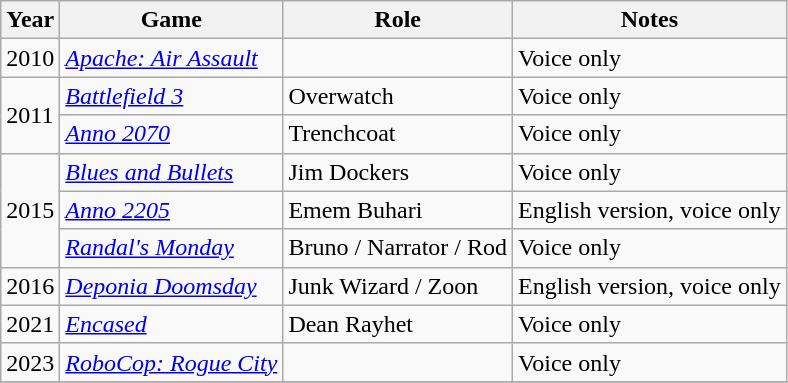<table class="wikitable">
<tr>
<th>Year</th>
<th>Game</th>
<th>Role</th>
<th>Notes</th>
</tr>
<tr>
<td>2010</td>
<td><em><a href='#'>Apache: Air Assault</a></em></td>
<td></td>
<td>Voice only</td>
</tr>
<tr>
<td rowspan="2">2011</td>
<td><em><a href='#'>Battlefield 3</a></em></td>
<td>Overwatch</td>
<td>Voice only</td>
</tr>
<tr>
<td><em><a href='#'>Anno 2070</a></em></td>
<td>Trenchcoat</td>
<td>Voice only</td>
</tr>
<tr>
<td rowspan="3">2015</td>
<td><em><a href='#'>Blues and Bullets</a></em></td>
<td>Jim Dockers</td>
<td>Voice only</td>
</tr>
<tr>
<td><em><a href='#'>Anno 2205</a></em></td>
<td>Emem Buhari</td>
<td>English version, voice only</td>
</tr>
<tr>
<td><em><a href='#'>Randal's Monday</a></em></td>
<td>Bruno / Narrator / Rod</td>
<td>Voice only</td>
</tr>
<tr>
<td>2016</td>
<td><em><a href='#'>Deponia Doomsday</a></em></td>
<td>Junk Wizard / Zoon</td>
<td>English version, voice only</td>
</tr>
<tr>
<td>2021</td>
<td><em><a href='#'>Encased</a></em></td>
<td>Dean Rayhet</td>
<td>Voice only</td>
</tr>
<tr>
<td>2023</td>
<td><em><a href='#'>RoboCop: Rogue City</a></em></td>
<td></td>
<td>Voice only</td>
</tr>
<tr>
</tr>
</table>
